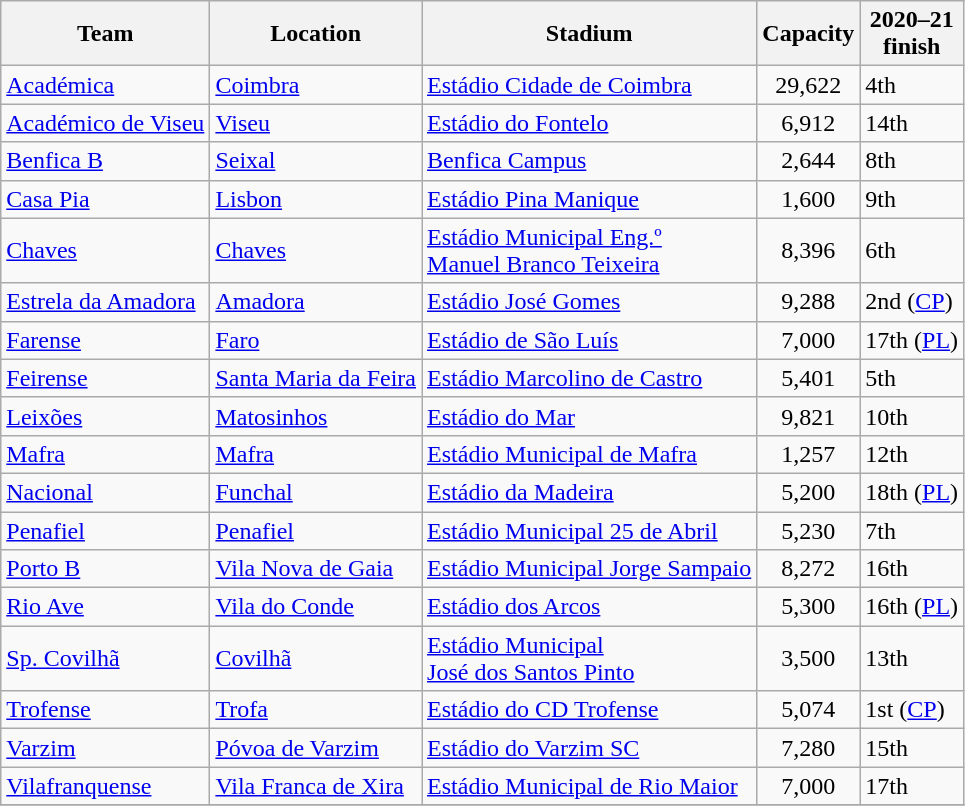<table class="wikitable sortable">
<tr>
<th>Team</th>
<th>Location</th>
<th>Stadium</th>
<th>Capacity</th>
<th data-sort-type="number">2020–21<br>finish</th>
</tr>
<tr>
<td><a href='#'>Académica</a></td>
<td><a href='#'>Coimbra</a></td>
<td><a href='#'>Estádio Cidade de Coimbra</a></td>
<td style="text-align:center;">29,622</td>
<td>4th</td>
</tr>
<tr>
<td><a href='#'>Académico de Viseu</a></td>
<td><a href='#'>Viseu</a></td>
<td><a href='#'>Estádio do Fontelo</a></td>
<td style="text-align:center;">6,912</td>
<td>14th</td>
</tr>
<tr>
<td><a href='#'>Benfica B</a></td>
<td><a href='#'>Seixal</a></td>
<td><a href='#'>Benfica Campus</a></td>
<td style="text-align:center;">2,644</td>
<td>8th</td>
</tr>
<tr>
<td><a href='#'>Casa Pia</a></td>
<td><a href='#'>Lisbon</a></td>
<td><a href='#'>Estádio Pina Manique</a></td>
<td style="text-align:center;">1,600</td>
<td>9th</td>
</tr>
<tr>
<td><a href='#'>Chaves</a></td>
<td><a href='#'>Chaves</a></td>
<td><a href='#'>Estádio Municipal Eng.º<br>Manuel Branco Teixeira</a></td>
<td style="text-align:center;">8,396</td>
<td>6th</td>
</tr>
<tr>
<td><a href='#'>Estrela da Amadora</a></td>
<td><a href='#'>Amadora</a></td>
<td><a href='#'>Estádio José Gomes</a></td>
<td style="text-align:center;">9,288</td>
<td>2nd (<a href='#'>CP</a>)</td>
</tr>
<tr>
<td><a href='#'>Farense</a></td>
<td><a href='#'>Faro</a></td>
<td><a href='#'>Estádio de São Luís</a></td>
<td style="text-align:center;">7,000</td>
<td>17th (<a href='#'>PL</a>)</td>
</tr>
<tr>
<td><a href='#'>Feirense</a></td>
<td><a href='#'>Santa Maria da Feira</a></td>
<td><a href='#'>Estádio Marcolino de Castro</a></td>
<td style="text-align:center;">5,401</td>
<td>5th</td>
</tr>
<tr>
<td><a href='#'>Leixões</a></td>
<td><a href='#'>Matosinhos</a></td>
<td><a href='#'>Estádio do Mar</a></td>
<td style="text-align:center;">9,821</td>
<td>10th</td>
</tr>
<tr>
<td><a href='#'>Mafra</a></td>
<td><a href='#'>Mafra</a></td>
<td><a href='#'>Estádio Municipal de Mafra</a></td>
<td style="text-align:center;">1,257</td>
<td>12th</td>
</tr>
<tr>
<td><a href='#'>Nacional</a></td>
<td><a href='#'>Funchal</a></td>
<td><a href='#'>Estádio da Madeira</a></td>
<td style="text-align:center;">5,200</td>
<td>18th (<a href='#'>PL</a>)</td>
</tr>
<tr>
<td><a href='#'>Penafiel</a></td>
<td><a href='#'>Penafiel</a></td>
<td><a href='#'>Estádio Municipal 25 de Abril</a></td>
<td style="text-align:center;">5,230</td>
<td>7th</td>
</tr>
<tr>
<td><a href='#'>Porto B</a></td>
<td><a href='#'>Vila Nova de Gaia</a></td>
<td><a href='#'>Estádio Municipal Jorge Sampaio</a></td>
<td style="text-align:center;">8,272</td>
<td>16th</td>
</tr>
<tr>
<td><a href='#'>Rio Ave</a></td>
<td><a href='#'>Vila do Conde</a></td>
<td><a href='#'>Estádio dos Arcos</a></td>
<td style="text-align:center;">5,300</td>
<td>16th (<a href='#'>PL</a>)</td>
</tr>
<tr>
<td><a href='#'>Sp. Covilhã</a></td>
<td><a href='#'>Covilhã</a></td>
<td><a href='#'>Estádio Municipal<br>José dos Santos Pinto</a></td>
<td style="text-align:center;">3,500</td>
<td>13th</td>
</tr>
<tr>
<td><a href='#'>Trofense</a></td>
<td><a href='#'>Trofa</a></td>
<td><a href='#'>Estádio do CD Trofense</a></td>
<td style="text-align:center;">5,074</td>
<td>1st (<a href='#'>CP</a>)</td>
</tr>
<tr>
<td><a href='#'>Varzim</a></td>
<td><a href='#'>Póvoa de Varzim</a></td>
<td><a href='#'>Estádio do Varzim SC</a></td>
<td style="text-align:center;">7,280</td>
<td>15th</td>
</tr>
<tr>
<td><a href='#'>Vilafranquense</a></td>
<td><a href='#'>Vila Franca de Xira</a></td>
<td><a href='#'>Estádio Municipal de Rio Maior</a></td>
<td style="text-align:center;">7,000</td>
<td>17th</td>
</tr>
<tr>
</tr>
</table>
